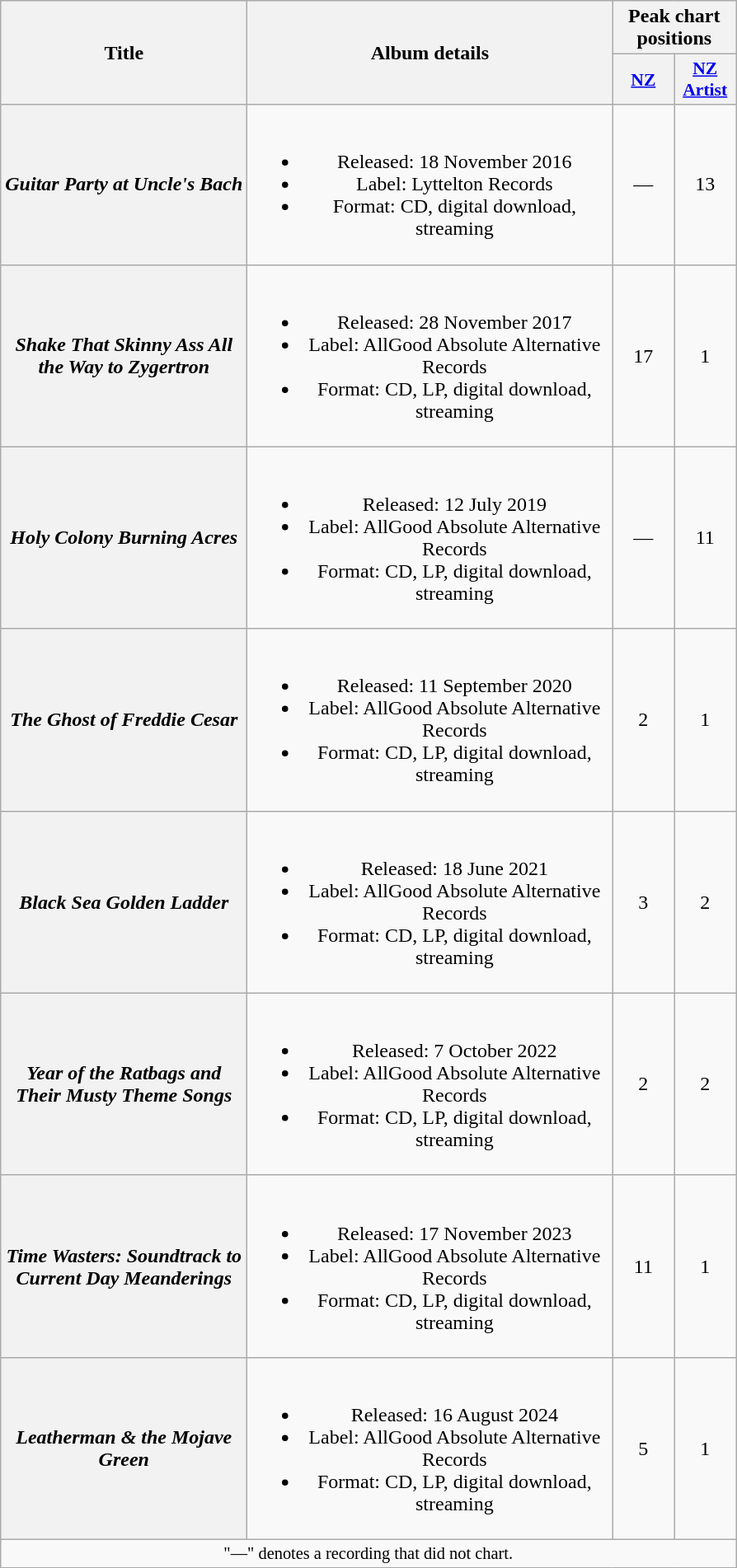<table class="wikitable plainrowheaders" style="text-align:center;">
<tr>
<th scope="col" rowspan="2" style="width:12em;">Title</th>
<th scope="col" rowspan="2" style="width:18em;">Album details</th>
<th scope="col" colspan="2">Peak chart positions</th>
</tr>
<tr>
<th scope="col" style="width:3em;font-size:90%;"><a href='#'>NZ</a><br></th>
<th scope="col" style="width:3em;font-size:90%;"><a href='#'>NZ<br>Artist</a><br></th>
</tr>
<tr>
<th scope="row"><em>Guitar Party at Uncle's Bach</em><br></th>
<td><br><ul><li>Released: 18 November 2016</li><li>Label: Lyttelton Records</li><li>Format: CD, digital download, streaming</li></ul></td>
<td>—</td>
<td>13</td>
</tr>
<tr>
<th scope="row"><em>Shake That Skinny Ass All the Way to Zygertron</em><br></th>
<td><br><ul><li>Released: 28 November 2017</li><li>Label: AllGood Absolute Alternative Records</li><li>Format: CD, LP, digital download, streaming</li></ul></td>
<td>17</td>
<td>1</td>
</tr>
<tr>
<th scope="row"><em>Holy Colony Burning Acres</em><br></th>
<td><br><ul><li>Released: 12 July 2019</li><li>Label: AllGood Absolute Alternative Records</li><li>Format: CD, LP, digital download, streaming</li></ul></td>
<td>—</td>
<td>11</td>
</tr>
<tr>
<th scope="row"><em>The Ghost of Freddie Cesar</em><br></th>
<td><br><ul><li>Released: 11 September 2020</li><li>Label: AllGood Absolute Alternative Records</li><li>Format: CD, LP, digital download, streaming</li></ul></td>
<td>2</td>
<td>1</td>
</tr>
<tr>
<th scope="row"><em>Black Sea Golden Ladder</em></th>
<td><br><ul><li>Released: 18 June 2021</li><li>Label: AllGood Absolute Alternative Records</li><li>Format: CD, LP, digital download, streaming</li></ul></td>
<td>3</td>
<td>2</td>
</tr>
<tr>
<th scope="row"><em>Year of the Ratbags and Their Musty Theme Songs</em></th>
<td><br><ul><li>Released: 7 October 2022</li><li>Label: AllGood Absolute Alternative Records</li><li>Format: CD, LP, digital download, streaming</li></ul></td>
<td>2</td>
<td>2</td>
</tr>
<tr>
<th scope="row"><em>Time Wasters: Soundtrack to Current Day Meanderings</em></th>
<td><br><ul><li>Released: 17 November 2023</li><li>Label: AllGood Absolute Alternative Records</li><li>Format: CD, LP, digital download, streaming</li></ul></td>
<td>11<br></td>
<td>1</td>
</tr>
<tr>
<th scope="row"><em>Leatherman & the Mojave Green</em></th>
<td><br><ul><li>Released: 16 August 2024</li><li>Label: AllGood Absolute Alternative Records</li><li>Format: CD, LP, digital download, streaming</li></ul></td>
<td>5<br></td>
<td>1</td>
</tr>
<tr>
<td colspan="8" style="font-size:85%;">"—" denotes a recording that did not chart.</td>
</tr>
</table>
